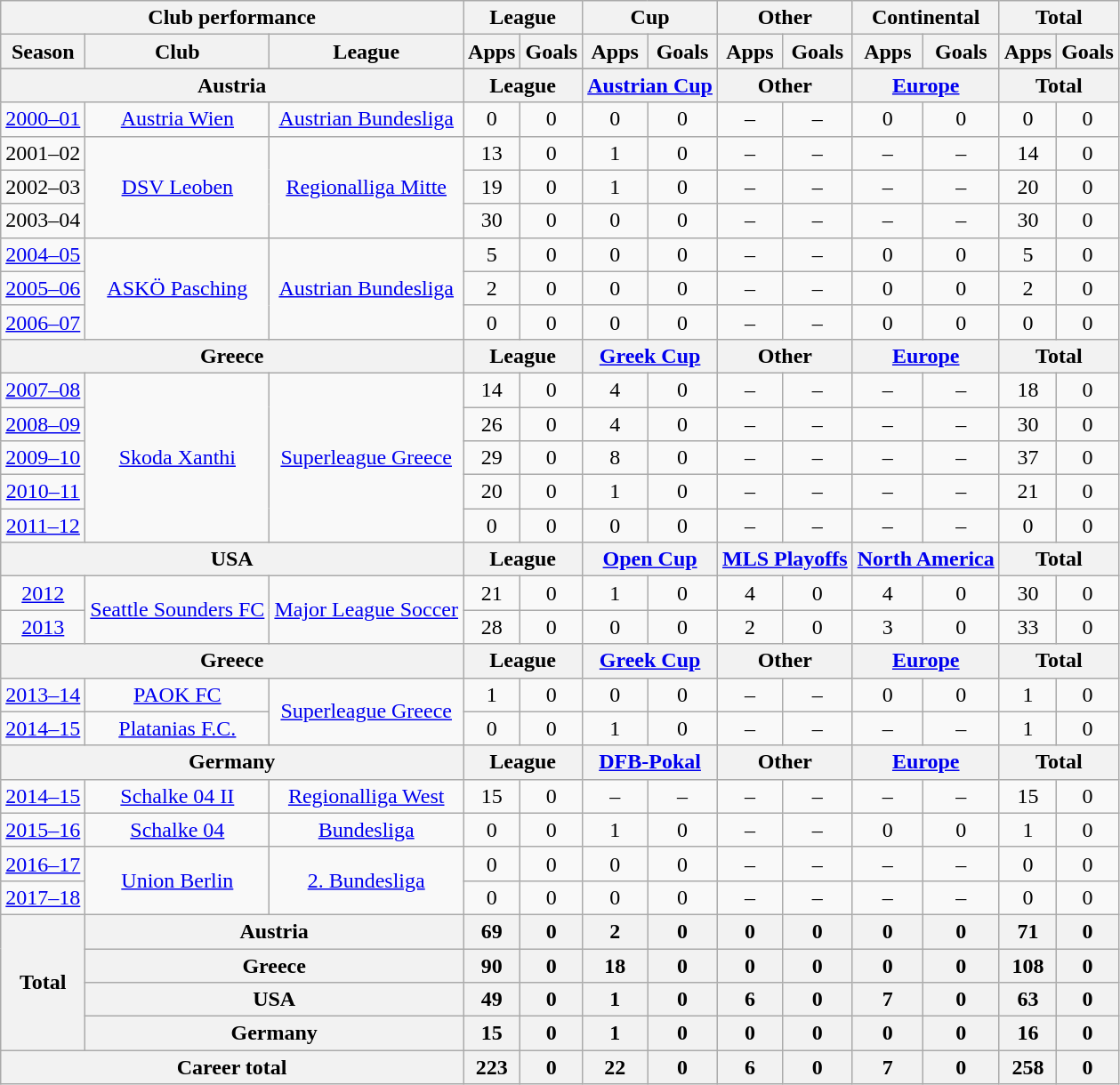<table class="wikitable" style="text-align:center">
<tr>
<th colspan=3>Club performance</th>
<th colspan=2>League</th>
<th colspan=2>Cup</th>
<th colspan=2>Other</th>
<th colspan=2>Continental</th>
<th colspan=2>Total</th>
</tr>
<tr>
<th>Season</th>
<th>Club</th>
<th>League</th>
<th>Apps</th>
<th>Goals</th>
<th>Apps</th>
<th>Goals</th>
<th>Apps</th>
<th>Goals</th>
<th>Apps</th>
<th>Goals</th>
<th>Apps</th>
<th>Goals</th>
</tr>
<tr>
</tr>
<tr>
<th colspan=3>Austria</th>
<th colspan=2>League</th>
<th colspan=2><a href='#'>Austrian Cup</a></th>
<th colspan=2>Other</th>
<th colspan=2><a href='#'>Europe</a></th>
<th colspan=2>Total</th>
</tr>
<tr>
<td><a href='#'>2000–01</a></td>
<td><a href='#'>Austria Wien</a></td>
<td><a href='#'>Austrian Bundesliga</a></td>
<td>0</td>
<td>0</td>
<td>0</td>
<td>0</td>
<td>–</td>
<td>–</td>
<td>0</td>
<td>0</td>
<td>0</td>
<td>0</td>
</tr>
<tr>
<td>2001–02</td>
<td rowspan="3"><a href='#'>DSV Leoben</a></td>
<td rowspan="3"><a href='#'>Regionalliga Mitte</a></td>
<td>13</td>
<td>0</td>
<td>1</td>
<td>0</td>
<td>–</td>
<td>–</td>
<td>–</td>
<td>–</td>
<td>14</td>
<td>0</td>
</tr>
<tr>
<td>2002–03</td>
<td>19</td>
<td>0</td>
<td>1</td>
<td>0</td>
<td>–</td>
<td>–</td>
<td>–</td>
<td>–</td>
<td>20</td>
<td>0</td>
</tr>
<tr>
<td>2003–04</td>
<td>30</td>
<td>0</td>
<td>0</td>
<td>0</td>
<td>–</td>
<td>–</td>
<td>–</td>
<td>–</td>
<td>30</td>
<td>0</td>
</tr>
<tr>
<td><a href='#'>2004–05</a></td>
<td rowspan="3"><a href='#'>ASKÖ Pasching</a></td>
<td rowspan="3"><a href='#'>Austrian Bundesliga</a></td>
<td>5</td>
<td>0</td>
<td>0</td>
<td>0</td>
<td>–</td>
<td>–</td>
<td>0</td>
<td>0</td>
<td>5</td>
<td>0</td>
</tr>
<tr>
<td><a href='#'>2005–06</a></td>
<td>2</td>
<td>0</td>
<td>0</td>
<td>0</td>
<td>–</td>
<td>–</td>
<td>0</td>
<td>0</td>
<td>2</td>
<td>0</td>
</tr>
<tr>
<td><a href='#'>2006–07</a></td>
<td>0</td>
<td>0</td>
<td>0</td>
<td>0</td>
<td>–</td>
<td>–</td>
<td>0</td>
<td>0</td>
<td>0</td>
<td>0</td>
</tr>
<tr>
<th colspan=3>Greece</th>
<th colspan=2>League</th>
<th colspan=2><a href='#'>Greek Cup</a></th>
<th colspan=2>Other</th>
<th colspan=2><a href='#'>Europe</a></th>
<th colspan=2>Total</th>
</tr>
<tr>
<td><a href='#'>2007–08</a></td>
<td rowspan="5"><a href='#'>Skoda Xanthi</a></td>
<td rowspan="5"><a href='#'>Superleague Greece</a></td>
<td>14</td>
<td>0</td>
<td>4</td>
<td>0</td>
<td>–</td>
<td>–</td>
<td>–</td>
<td>–</td>
<td>18</td>
<td>0</td>
</tr>
<tr>
<td><a href='#'>2008–09</a></td>
<td>26</td>
<td>0</td>
<td>4</td>
<td>0</td>
<td>–</td>
<td>–</td>
<td>–</td>
<td>–</td>
<td>30</td>
<td>0</td>
</tr>
<tr>
<td><a href='#'>2009–10</a></td>
<td>29</td>
<td>0</td>
<td>8</td>
<td>0</td>
<td>–</td>
<td>–</td>
<td>–</td>
<td>–</td>
<td>37</td>
<td>0</td>
</tr>
<tr>
<td><a href='#'>2010–11</a></td>
<td>20</td>
<td>0</td>
<td>1</td>
<td>0</td>
<td>–</td>
<td>–</td>
<td>–</td>
<td>–</td>
<td>21</td>
<td>0</td>
</tr>
<tr>
<td><a href='#'>2011–12</a></td>
<td>0</td>
<td>0</td>
<td>0</td>
<td>0</td>
<td>–</td>
<td>–</td>
<td>–</td>
<td>–</td>
<td>0</td>
<td>0</td>
</tr>
<tr>
<th colspan=3>USA</th>
<th colspan=2>League</th>
<th colspan=2><a href='#'>Open Cup</a></th>
<th colspan=2><a href='#'>MLS Playoffs</a></th>
<th colspan=2><a href='#'>North America</a></th>
<th colspan=2>Total</th>
</tr>
<tr>
<td><a href='#'>2012</a></td>
<td rowspan="2"><a href='#'>Seattle Sounders FC</a></td>
<td rowspan="2"><a href='#'>Major League Soccer</a></td>
<td>21</td>
<td>0</td>
<td>1</td>
<td>0</td>
<td>4</td>
<td>0</td>
<td>4</td>
<td>0</td>
<td>30</td>
<td>0</td>
</tr>
<tr>
<td><a href='#'>2013</a></td>
<td>28</td>
<td>0</td>
<td>0</td>
<td>0</td>
<td>2</td>
<td>0</td>
<td>3</td>
<td>0</td>
<td>33</td>
<td>0</td>
</tr>
<tr>
<th colspan=3>Greece</th>
<th colspan=2>League</th>
<th colspan=2><a href='#'>Greek Cup</a></th>
<th colspan=2>Other</th>
<th colspan=2><a href='#'>Europe</a></th>
<th colspan=2>Total</th>
</tr>
<tr>
<td><a href='#'>2013–14</a></td>
<td><a href='#'>PAOK FC</a></td>
<td rowspan="2"><a href='#'>Superleague Greece</a></td>
<td>1</td>
<td>0</td>
<td>0</td>
<td>0</td>
<td>–</td>
<td>–</td>
<td>0</td>
<td>0</td>
<td>1</td>
<td>0</td>
</tr>
<tr>
<td><a href='#'>2014–15</a></td>
<td><a href='#'>Platanias F.C.</a></td>
<td>0</td>
<td>0</td>
<td>1</td>
<td>0</td>
<td>–</td>
<td>–</td>
<td>–</td>
<td>–</td>
<td>1</td>
<td>0</td>
</tr>
<tr>
<th colspan=3>Germany</th>
<th colspan=2>League</th>
<th colspan=2><a href='#'>DFB-Pokal</a></th>
<th colspan=2>Other</th>
<th colspan=2><a href='#'>Europe</a></th>
<th colspan=2>Total</th>
</tr>
<tr>
<td><a href='#'>2014–15</a></td>
<td><a href='#'>Schalke 04 II</a></td>
<td><a href='#'>Regionalliga West</a></td>
<td>15</td>
<td>0</td>
<td>–</td>
<td>–</td>
<td>–</td>
<td>–</td>
<td>–</td>
<td>–</td>
<td>15</td>
<td>0</td>
</tr>
<tr>
<td><a href='#'>2015–16</a></td>
<td><a href='#'>Schalke 04</a></td>
<td><a href='#'>Bundesliga</a></td>
<td>0</td>
<td>0</td>
<td>1</td>
<td>0</td>
<td>–</td>
<td>–</td>
<td>0</td>
<td>0</td>
<td>1</td>
<td>0</td>
</tr>
<tr>
<td><a href='#'>2016–17</a></td>
<td rowspan=2><a href='#'>Union Berlin</a></td>
<td rowspan=2><a href='#'>2. Bundesliga</a></td>
<td>0</td>
<td>0</td>
<td>0</td>
<td>0</td>
<td>–</td>
<td>–</td>
<td>–</td>
<td>–</td>
<td>0</td>
<td>0</td>
</tr>
<tr>
<td><a href='#'>2017–18</a></td>
<td>0</td>
<td>0</td>
<td>0</td>
<td>0</td>
<td>–</td>
<td>–</td>
<td>–</td>
<td>–</td>
<td>0</td>
<td>0</td>
</tr>
<tr>
<th rowspan=4>Total</th>
<th colspan=2>Austria</th>
<th>69</th>
<th>0</th>
<th>2</th>
<th>0</th>
<th>0</th>
<th>0</th>
<th>0</th>
<th>0</th>
<th>71</th>
<th>0</th>
</tr>
<tr>
<th colspan=2>Greece</th>
<th>90</th>
<th>0</th>
<th>18</th>
<th>0</th>
<th>0</th>
<th>0</th>
<th>0</th>
<th>0</th>
<th>108</th>
<th>0</th>
</tr>
<tr>
<th colspan=2>USA</th>
<th>49</th>
<th>0</th>
<th>1</th>
<th>0</th>
<th>6</th>
<th>0</th>
<th>7</th>
<th>0</th>
<th>63</th>
<th>0</th>
</tr>
<tr>
<th colspan=2>Germany</th>
<th>15</th>
<th>0</th>
<th>1</th>
<th>0</th>
<th>0</th>
<th>0</th>
<th>0</th>
<th>0</th>
<th>16</th>
<th>0</th>
</tr>
<tr>
<th colspan=3>Career total</th>
<th>223</th>
<th>0</th>
<th>22</th>
<th>0</th>
<th>6</th>
<th>0</th>
<th>7</th>
<th>0</th>
<th>258</th>
<th>0</th>
</tr>
</table>
